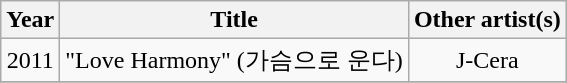<table class="wikitable" style="text-align: center;">
<tr>
<th>Year</th>
<th>Title</th>
<th>Other artist(s)</th>
</tr>
<tr>
<td>2011</td>
<td>"Love Harmony" (가슴으로 운다)</td>
<td>J-Cera</td>
</tr>
<tr>
</tr>
</table>
